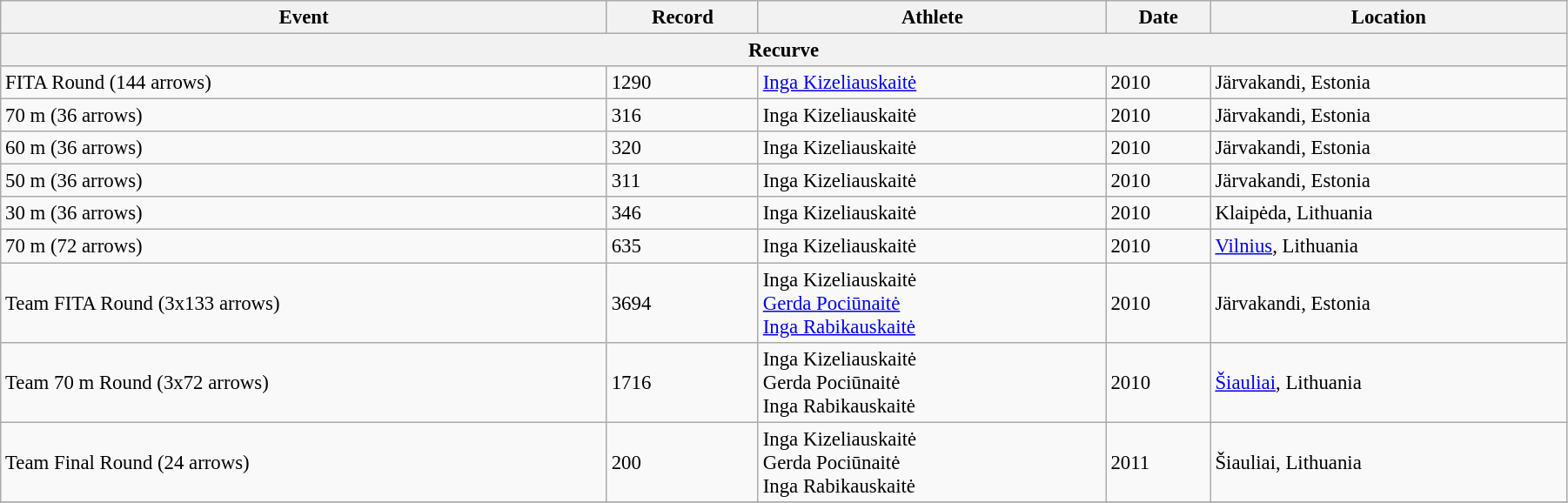<table class="wikitable" style="font-size:95%; width: 95%;">
<tr>
<th>Event</th>
<th>Record</th>
<th>Athlete</th>
<th>Date</th>
<th>Location</th>
</tr>
<tr bgcolor="#DDDDDD">
<th colspan="5">Recurve</th>
</tr>
<tr>
<td>FITA Round (144 arrows)</td>
<td>1290</td>
<td><a href='#'>Inga Kizeliauskaitė</a></td>
<td>2010</td>
<td> Järvakandi, Estonia</td>
</tr>
<tr>
<td>70 m (36 arrows)</td>
<td>316</td>
<td>Inga Kizeliauskaitė</td>
<td>2010</td>
<td> Järvakandi, Estonia</td>
</tr>
<tr>
<td>60 m (36 arrows)</td>
<td>320</td>
<td>Inga Kizeliauskaitė</td>
<td>2010</td>
<td> Järvakandi, Estonia</td>
</tr>
<tr>
<td>50 m (36 arrows)</td>
<td>311</td>
<td>Inga Kizeliauskaitė</td>
<td>2010</td>
<td> Järvakandi, Estonia</td>
</tr>
<tr>
<td>30 m (36 arrows)</td>
<td>346</td>
<td>Inga Kizeliauskaitė</td>
<td>2010</td>
<td> Klaipėda, Lithuania</td>
</tr>
<tr>
<td>70 m (72 arrows)</td>
<td>635</td>
<td>Inga Kizeliauskaitė</td>
<td>2010</td>
<td> <a href='#'>Vilnius</a>, Lithuania</td>
</tr>
<tr>
<td>Team FITA Round (3x133 arrows)</td>
<td>3694</td>
<td>Inga Kizeliauskaitė<br><a href='#'>Gerda Pociūnaitė</a><br><a href='#'>Inga Rabikauskaitė</a></td>
<td>2010</td>
<td> Järvakandi, Estonia</td>
</tr>
<tr>
<td>Team 70 m Round (3x72 arrows)</td>
<td>1716</td>
<td>Inga Kizeliauskaitė<br>Gerda Pociūnaitė<br>Inga Rabikauskaitė</td>
<td>2010</td>
<td> <a href='#'>Šiauliai</a>, Lithuania</td>
</tr>
<tr>
<td>Team Final Round (24 arrows)</td>
<td>200</td>
<td>Inga Kizeliauskaitė<br>Gerda Pociūnaitė<br>Inga Rabikauskaitė</td>
<td>2011</td>
<td> Šiauliai, Lithuania</td>
</tr>
<tr>
</tr>
</table>
